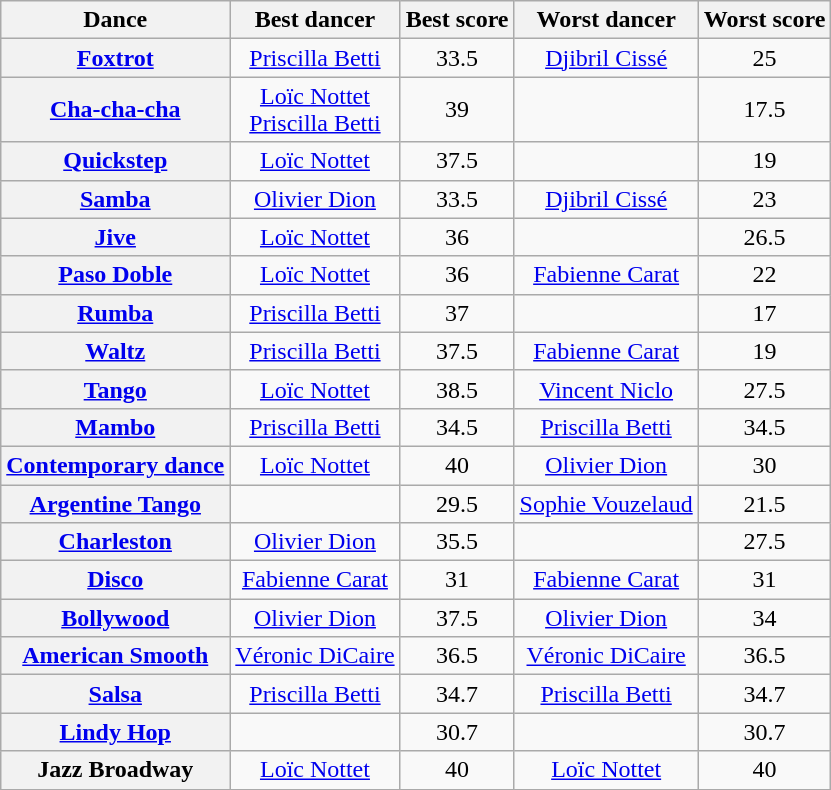<table class="wikitable sortable" style="text-align:center;">
<tr>
<th>Dance</th>
<th class="sortable">Best dancer</th>
<th>Best score</th>
<th class="sortable">Worst dancer</th>
<th>Worst score</th>
</tr>
<tr>
<th><a href='#'>Foxtrot</a></th>
<td><a href='#'>Priscilla Betti</a></td>
<td>33.5</td>
<td><a href='#'>Djibril Cissé</a></td>
<td>25</td>
</tr>
<tr>
<th><a href='#'>Cha-cha-cha</a></th>
<td><a href='#'>Loïc Nottet</a><br><a href='#'>Priscilla Betti</a></td>
<td>39</td>
<td></td>
<td>17.5</td>
</tr>
<tr>
<th><a href='#'>Quickstep</a></th>
<td><a href='#'>Loïc Nottet</a></td>
<td>37.5</td>
<td></td>
<td>19</td>
</tr>
<tr>
<th><a href='#'>Samba</a></th>
<td><a href='#'>Olivier Dion</a></td>
<td>33.5</td>
<td><a href='#'>Djibril Cissé</a></td>
<td>23</td>
</tr>
<tr>
<th><a href='#'>Jive</a></th>
<td><a href='#'>Loïc Nottet</a></td>
<td>36</td>
<td></td>
<td>26.5</td>
</tr>
<tr>
<th><a href='#'>Paso Doble</a></th>
<td><a href='#'>Loïc Nottet</a></td>
<td>36</td>
<td><a href='#'>Fabienne Carat</a></td>
<td>22</td>
</tr>
<tr>
<th><a href='#'>Rumba</a></th>
<td><a href='#'>Priscilla Betti</a></td>
<td>37</td>
<td></td>
<td>17</td>
</tr>
<tr>
<th><a href='#'>Waltz</a></th>
<td><a href='#'>Priscilla Betti</a></td>
<td>37.5</td>
<td><a href='#'>Fabienne Carat</a></td>
<td>19</td>
</tr>
<tr>
<th><a href='#'>Tango</a></th>
<td><a href='#'>Loïc Nottet</a></td>
<td>38.5</td>
<td><a href='#'>Vincent Niclo</a></td>
<td>27.5</td>
</tr>
<tr>
<th><a href='#'>Mambo</a></th>
<td><a href='#'>Priscilla Betti</a></td>
<td>34.5</td>
<td><a href='#'>Priscilla Betti</a></td>
<td>34.5</td>
</tr>
<tr>
<th><a href='#'>Contemporary dance</a></th>
<td><a href='#'>Loïc Nottet</a></td>
<td>40</td>
<td><a href='#'>Olivier Dion</a></td>
<td>30</td>
</tr>
<tr>
<th><a href='#'>Argentine Tango</a></th>
<td></td>
<td>29.5</td>
<td><a href='#'>Sophie Vouzelaud</a></td>
<td>21.5</td>
</tr>
<tr>
<th><a href='#'>Charleston</a></th>
<td><a href='#'>Olivier Dion</a></td>
<td>35.5</td>
<td></td>
<td>27.5</td>
</tr>
<tr>
<th><a href='#'>Disco</a></th>
<td><a href='#'>Fabienne Carat</a></td>
<td>31</td>
<td><a href='#'>Fabienne Carat</a></td>
<td>31</td>
</tr>
<tr>
<th><a href='#'>Bollywood</a></th>
<td><a href='#'>Olivier Dion</a></td>
<td>37.5</td>
<td><a href='#'>Olivier Dion</a></td>
<td>34</td>
</tr>
<tr>
<th><a href='#'>American Smooth</a></th>
<td><a href='#'>Véronic DiCaire</a></td>
<td>36.5</td>
<td><a href='#'>Véronic DiCaire</a></td>
<td>36.5</td>
</tr>
<tr>
<th><a href='#'>Salsa</a></th>
<td><a href='#'>Priscilla Betti</a></td>
<td>34.7</td>
<td><a href='#'>Priscilla Betti</a></td>
<td>34.7</td>
</tr>
<tr>
<th><a href='#'>Lindy Hop</a></th>
<td></td>
<td>30.7</td>
<td></td>
<td>30.7</td>
</tr>
<tr>
<th>Jazz Broadway</th>
<td><a href='#'>Loïc Nottet</a></td>
<td>40</td>
<td><a href='#'>Loïc Nottet</a></td>
<td>40</td>
</tr>
<tr>
</tr>
</table>
